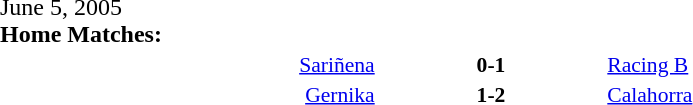<table width=100% cellspacing=1>
<tr>
<th width=20%></th>
<th width=12%></th>
<th width=20%></th>
<th></th>
</tr>
<tr>
<td>June 5, 2005<br><strong>Home Matches:</strong></td>
</tr>
<tr style=font-size:90%>
<td align=right><a href='#'>Sariñena</a></td>
<td align=center><strong>0-1</strong></td>
<td><a href='#'>Racing B</a></td>
</tr>
<tr style=font-size:90%>
<td align=right><a href='#'>Gernika</a></td>
<td align=center><strong>1-2</strong></td>
<td><a href='#'>Calahorra</a></td>
</tr>
</table>
